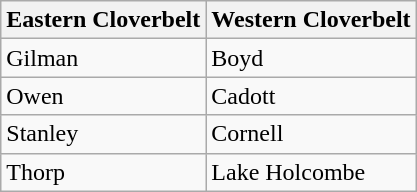<table class="wikitable">
<tr>
<th>Eastern Cloverbelt</th>
<th>Western Cloverbelt</th>
</tr>
<tr>
<td>Gilman</td>
<td>Boyd</td>
</tr>
<tr>
<td>Owen</td>
<td>Cadott</td>
</tr>
<tr>
<td>Stanley</td>
<td>Cornell</td>
</tr>
<tr>
<td>Thorp</td>
<td>Lake Holcombe</td>
</tr>
</table>
